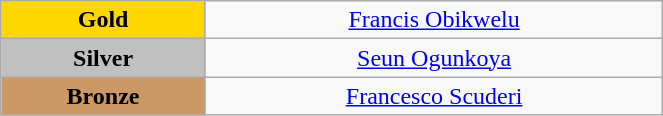<table class="wikitable" style="text-align:center; " width="35%">
<tr>
<td bgcolor="gold"><strong>Gold</strong></td>
<td><a href='#'>Francis Obikwelu</a><br>  <small><em></em></small></td>
</tr>
<tr>
<td bgcolor="silver"><strong>Silver</strong></td>
<td><a href='#'>Seun Ogunkoya</a><br>  <small><em></em></small></td>
</tr>
<tr>
<td bgcolor="CC9966"><strong>Bronze</strong></td>
<td><a href='#'>Francesco Scuderi</a><br>  <small><em></em></small></td>
</tr>
</table>
